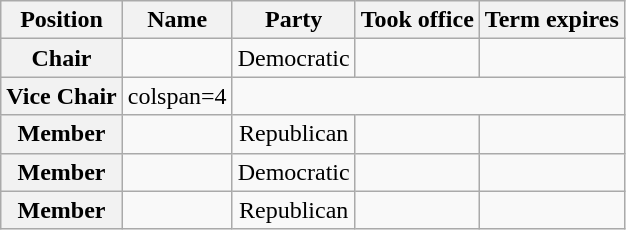<table class="wikitable sortable plainrowheaders" style="text-align:center">
<tr>
<th>Position</th>
<th scope="col" "width:20%">Name</th>
<th>Party</th>
<th>Took office</th>
<th>Term expires</th>
</tr>
<tr>
<th>Chair</th>
<td></td>
<td>Democratic</td>
<td></td>
<td></td>
</tr>
<tr>
<th>Vice Chair</th>
<td>colspan=4 </td>
</tr>
<tr>
<th>Member</th>
<td></td>
<td>Republican</td>
<td></td>
<td></td>
</tr>
<tr>
<th>Member</th>
<td></td>
<td>Democratic</td>
<td></td>
<td></td>
</tr>
<tr>
<th>Member</th>
<td></td>
<td>Republican</td>
<td></td>
<td></td>
</tr>
</table>
